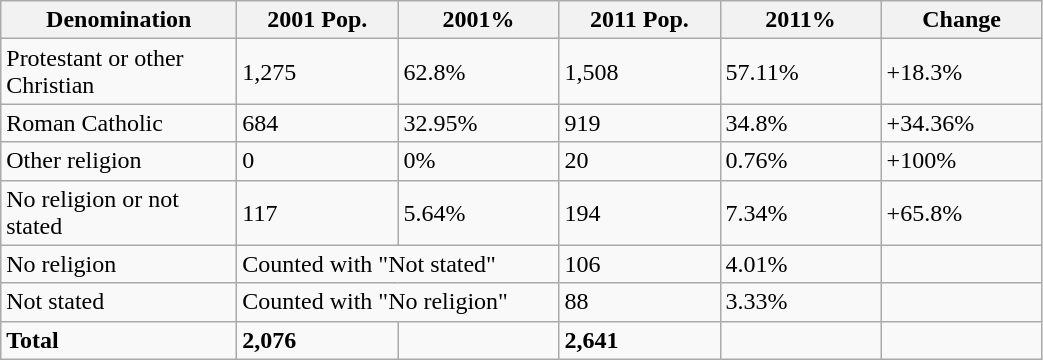<table class="wikitable" style="border:1px solid darkgray;">
<tr>
<th width="150">Denomination</th>
<th width="100">2001 Pop.</th>
<th width="100">2001%</th>
<th width="100">2011 Pop.</th>
<th width="100">2011%</th>
<th width="100">Change</th>
</tr>
<tr>
<td>Protestant or other Christian</td>
<td>1,275</td>
<td>62.8%</td>
<td>1,508</td>
<td>57.11%</td>
<td>+18.3%</td>
</tr>
<tr>
<td>Roman Catholic</td>
<td>684</td>
<td>32.95%</td>
<td>919</td>
<td>34.8%</td>
<td>+34.36%</td>
</tr>
<tr>
<td>Other religion</td>
<td>0</td>
<td>0%</td>
<td>20</td>
<td>0.76%</td>
<td>+100%</td>
</tr>
<tr>
<td>No religion or not stated</td>
<td>117</td>
<td>5.64%</td>
<td>194</td>
<td>7.34%</td>
<td>+65.8%</td>
</tr>
<tr>
<td>No religion</td>
<td colspan="2">Counted with "Not stated"</td>
<td>106</td>
<td>4.01%</td>
<td></td>
</tr>
<tr>
<td>Not stated</td>
<td colspan="2">Counted with "No religion"</td>
<td>88</td>
<td>3.33%</td>
<td></td>
</tr>
<tr>
<td><strong>Total</strong></td>
<td><strong>2,076</strong></td>
<td></td>
<td><strong>2,641</strong></td>
<td></td>
<td></td>
</tr>
</table>
